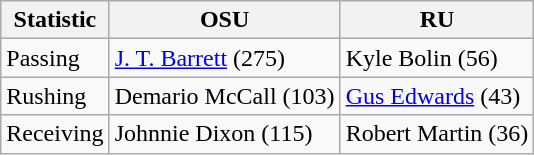<table class="wikitable">
<tr>
<th>Statistic</th>
<th>OSU</th>
<th>RU</th>
</tr>
<tr>
<td>Passing</td>
<td><a href='#'>J. T. Barrett</a> (275)</td>
<td>Kyle Bolin (56)</td>
</tr>
<tr>
<td>Rushing</td>
<td>Demario McCall (103)</td>
<td><a href='#'>Gus Edwards</a> (43)</td>
</tr>
<tr>
<td>Receiving</td>
<td>Johnnie Dixon (115)</td>
<td>Robert Martin (36)</td>
</tr>
</table>
